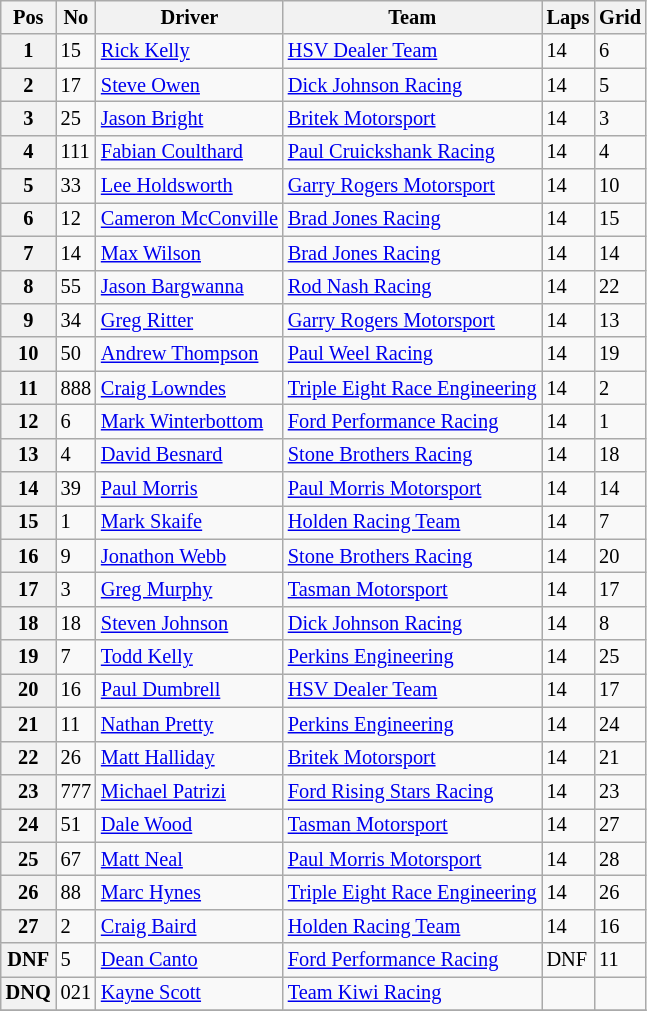<table class="wikitable" style="font-size: 85%;">
<tr>
<th>Pos</th>
<th>No</th>
<th>Driver</th>
<th>Team</th>
<th>Laps</th>
<th>Grid</th>
</tr>
<tr>
<th>1</th>
<td>15</td>
<td> <a href='#'>Rick Kelly</a></td>
<td><a href='#'>HSV Dealer Team</a></td>
<td>14</td>
<td>6</td>
</tr>
<tr>
<th>2</th>
<td>17</td>
<td> <a href='#'>Steve Owen</a></td>
<td><a href='#'>Dick Johnson Racing</a></td>
<td>14</td>
<td>5</td>
</tr>
<tr>
<th>3</th>
<td>25</td>
<td> <a href='#'>Jason Bright</a></td>
<td><a href='#'>Britek Motorsport</a></td>
<td>14</td>
<td>3</td>
</tr>
<tr>
<th>4</th>
<td>111</td>
<td> <a href='#'>Fabian Coulthard</a></td>
<td><a href='#'>Paul Cruickshank Racing</a></td>
<td>14</td>
<td>4</td>
</tr>
<tr>
<th>5</th>
<td>33</td>
<td> <a href='#'>Lee Holdsworth</a></td>
<td><a href='#'>Garry Rogers Motorsport</a></td>
<td>14</td>
<td>10</td>
</tr>
<tr>
<th>6</th>
<td>12</td>
<td> <a href='#'>Cameron McConville</a></td>
<td><a href='#'>Brad Jones Racing</a></td>
<td>14</td>
<td>15</td>
</tr>
<tr>
<th>7</th>
<td>14</td>
<td> <a href='#'>Max Wilson</a></td>
<td><a href='#'>Brad Jones Racing</a></td>
<td>14</td>
<td>14</td>
</tr>
<tr>
<th>8</th>
<td>55</td>
<td> <a href='#'>Jason Bargwanna</a></td>
<td><a href='#'>Rod Nash Racing</a></td>
<td>14</td>
<td>22</td>
</tr>
<tr>
<th>9</th>
<td>34</td>
<td> <a href='#'>Greg Ritter</a></td>
<td><a href='#'>Garry Rogers Motorsport</a></td>
<td>14</td>
<td>13</td>
</tr>
<tr>
<th>10</th>
<td>50</td>
<td> <a href='#'>Andrew Thompson</a></td>
<td><a href='#'>Paul Weel Racing</a></td>
<td>14</td>
<td>19</td>
</tr>
<tr>
<th>11</th>
<td>888</td>
<td> <a href='#'>Craig Lowndes</a></td>
<td><a href='#'>Triple Eight Race Engineering</a></td>
<td>14</td>
<td>2</td>
</tr>
<tr>
<th>12</th>
<td>6</td>
<td> <a href='#'>Mark Winterbottom</a></td>
<td><a href='#'>Ford Performance Racing</a></td>
<td>14</td>
<td>1</td>
</tr>
<tr>
<th>13</th>
<td>4</td>
<td> <a href='#'>David Besnard</a></td>
<td><a href='#'>Stone Brothers Racing</a></td>
<td>14</td>
<td>18</td>
</tr>
<tr>
<th>14</th>
<td>39</td>
<td> <a href='#'>Paul Morris</a></td>
<td><a href='#'>Paul Morris Motorsport</a></td>
<td>14</td>
<td>14</td>
</tr>
<tr>
<th>15</th>
<td>1</td>
<td> <a href='#'>Mark Skaife</a></td>
<td><a href='#'>Holden Racing Team</a></td>
<td>14</td>
<td>7</td>
</tr>
<tr>
<th>16</th>
<td>9</td>
<td> <a href='#'>Jonathon Webb</a></td>
<td><a href='#'>Stone Brothers Racing</a></td>
<td>14</td>
<td>20</td>
</tr>
<tr>
<th>17</th>
<td>3</td>
<td> <a href='#'>Greg Murphy</a></td>
<td><a href='#'>Tasman Motorsport</a></td>
<td>14</td>
<td>17</td>
</tr>
<tr>
<th>18</th>
<td>18</td>
<td> <a href='#'>Steven Johnson</a></td>
<td><a href='#'>Dick Johnson Racing</a></td>
<td>14</td>
<td>8</td>
</tr>
<tr>
<th>19</th>
<td>7</td>
<td> <a href='#'>Todd Kelly</a></td>
<td><a href='#'>Perkins Engineering</a></td>
<td>14</td>
<td>25</td>
</tr>
<tr>
<th>20</th>
<td>16</td>
<td> <a href='#'>Paul Dumbrell</a></td>
<td><a href='#'>HSV Dealer Team</a></td>
<td>14</td>
<td>17</td>
</tr>
<tr>
<th>21</th>
<td>11</td>
<td> <a href='#'>Nathan Pretty</a></td>
<td><a href='#'>Perkins Engineering</a></td>
<td>14</td>
<td>24</td>
</tr>
<tr>
<th>22</th>
<td>26</td>
<td> <a href='#'>Matt Halliday</a></td>
<td><a href='#'>Britek Motorsport</a></td>
<td>14</td>
<td>21</td>
</tr>
<tr>
<th>23</th>
<td>777</td>
<td> <a href='#'>Michael Patrizi</a></td>
<td><a href='#'>Ford Rising Stars Racing</a></td>
<td>14</td>
<td>23</td>
</tr>
<tr>
<th>24</th>
<td>51</td>
<td> <a href='#'>Dale Wood</a></td>
<td><a href='#'>Tasman Motorsport</a></td>
<td>14</td>
<td>27</td>
</tr>
<tr>
<th>25</th>
<td>67</td>
<td> <a href='#'>Matt Neal</a></td>
<td><a href='#'>Paul Morris Motorsport</a></td>
<td>14</td>
<td>28</td>
</tr>
<tr>
<th>26</th>
<td>88</td>
<td> <a href='#'>Marc Hynes</a></td>
<td><a href='#'>Triple Eight Race Engineering</a></td>
<td>14</td>
<td>26</td>
</tr>
<tr>
<th>27</th>
<td>2</td>
<td> <a href='#'>Craig Baird</a></td>
<td><a href='#'>Holden Racing Team</a></td>
<td>14</td>
<td>16</td>
</tr>
<tr>
<th>DNF</th>
<td>5</td>
<td> <a href='#'>Dean Canto</a></td>
<td><a href='#'>Ford Performance Racing</a></td>
<td>DNF</td>
<td>11</td>
</tr>
<tr>
<th>DNQ</th>
<td>021</td>
<td> <a href='#'>Kayne Scott</a></td>
<td><a href='#'>Team Kiwi Racing</a></td>
<td></td>
<td></td>
</tr>
<tr>
</tr>
</table>
